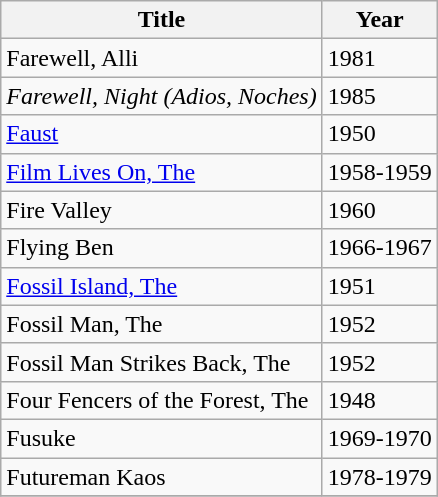<table class="wikitable sortable">
<tr>
<th>Title</th>
<th>Year</th>
</tr>
<tr>
<td>Farewell, Alli</td>
<td>1981</td>
</tr>
<tr>
<td><em>Farewell, Night (Adios, Noches)</em></td>
<td>1985</td>
</tr>
<tr>
<td><a href='#'>Faust</a></td>
<td>1950</td>
</tr>
<tr>
<td><a href='#'>Film Lives On, The</a></td>
<td>1958-1959</td>
</tr>
<tr>
<td>Fire Valley</td>
<td>1960</td>
</tr>
<tr>
<td>Flying Ben</td>
<td>1966-1967</td>
</tr>
<tr>
<td><a href='#'>Fossil Island, The</a></td>
<td>1951</td>
</tr>
<tr>
<td>Fossil Man, The</td>
<td>1952</td>
</tr>
<tr>
<td>Fossil Man Strikes Back, The</td>
<td>1952</td>
</tr>
<tr>
<td>Four Fencers of the Forest, The</td>
<td>1948</td>
</tr>
<tr>
<td>Fusuke</td>
<td>1969-1970</td>
</tr>
<tr>
<td>Futureman Kaos</td>
<td>1978-1979</td>
</tr>
<tr>
</tr>
</table>
